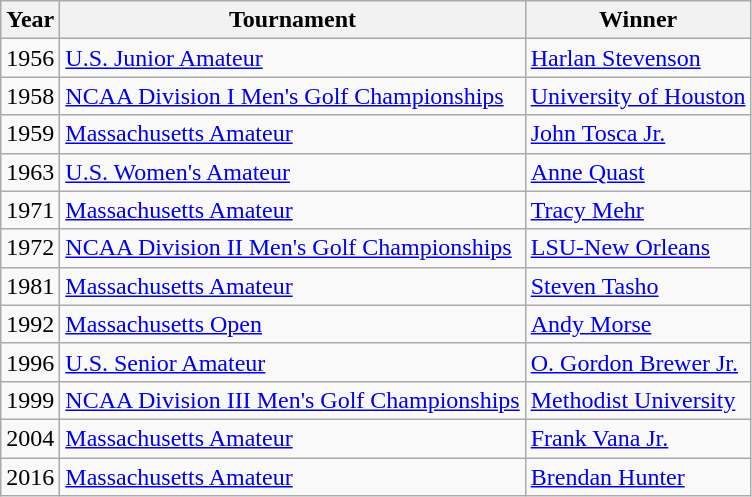<table class="wikitable">
<tr>
<th>Year</th>
<th>Tournament</th>
<th>Winner</th>
</tr>
<tr>
<td>1956</td>
<td><a href='#'>U.S. Junior Amateur</a></td>
<td> <a href='#'>Harlan Stevenson</a></td>
</tr>
<tr>
<td>1958</td>
<td><a href='#'>NCAA Division I Men's Golf Championships</a></td>
<td><a href='#'>University of Houston</a></td>
</tr>
<tr>
<td>1959</td>
<td><a href='#'>Massachusetts Amateur</a></td>
<td> <a href='#'>John Tosca Jr.</a></td>
</tr>
<tr>
<td>1963</td>
<td><a href='#'>U.S. Women's Amateur</a></td>
<td> <a href='#'>Anne Quast</a></td>
</tr>
<tr>
<td>1971</td>
<td><a href='#'>Massachusetts Amateur</a></td>
<td> <a href='#'>Tracy Mehr</a></td>
</tr>
<tr>
<td>1972</td>
<td><a href='#'>NCAA Division II Men's Golf Championships</a></td>
<td><a href='#'>LSU-New Orleans</a></td>
</tr>
<tr>
<td>1981</td>
<td><a href='#'>Massachusetts Amateur</a></td>
<td> <a href='#'>Steven Tasho</a></td>
</tr>
<tr>
<td>1992</td>
<td><a href='#'>Massachusetts Open</a></td>
<td> <a href='#'>Andy Morse</a></td>
</tr>
<tr>
<td>1996</td>
<td><a href='#'>U.S. Senior Amateur</a></td>
<td> <a href='#'>O. Gordon Brewer Jr.</a></td>
</tr>
<tr>
<td>1999</td>
<td><a href='#'>NCAA Division III Men's Golf Championships</a></td>
<td><a href='#'>Methodist University</a></td>
</tr>
<tr>
<td>2004</td>
<td><a href='#'>Massachusetts Amateur</a></td>
<td> <a href='#'>Frank Vana Jr.</a></td>
</tr>
<tr>
<td>2016</td>
<td><a href='#'>Massachusetts Amateur</a></td>
<td> <a href='#'>Brendan Hunter</a></td>
</tr>
</table>
